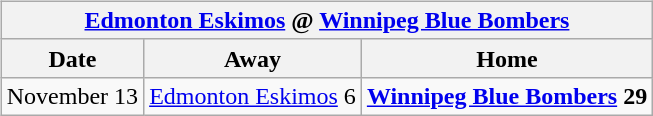<table cellspacing="10">
<tr>
<td valign="top"><br><table class="wikitable">
<tr>
<th colspan="4"><a href='#'>Edmonton Eskimos</a> @ <a href='#'>Winnipeg Blue Bombers</a></th>
</tr>
<tr>
<th>Date</th>
<th>Away</th>
<th>Home</th>
</tr>
<tr>
<td>November 13</td>
<td><a href='#'>Edmonton Eskimos</a> 6</td>
<td><strong><a href='#'>Winnipeg Blue Bombers</a> 29</strong></td>
</tr>
</table>
</td>
</tr>
</table>
